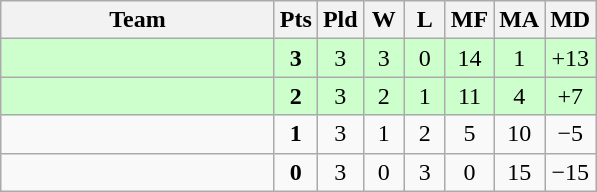<table class=wikitable style="text-align:center">
<tr>
<th width=175>Team</th>
<th width=20>Pts</th>
<th width=20>Pld</th>
<th width=20>W</th>
<th width=20>L</th>
<th width=20>MF</th>
<th width=20>MA</th>
<th width=20>MD</th>
</tr>
<tr bgcolor=#ccffcc>
<td align=left></td>
<td><strong>3</strong></td>
<td>3</td>
<td>3</td>
<td>0</td>
<td>14</td>
<td>1</td>
<td>+13</td>
</tr>
<tr bgcolor=#ccffcc>
<td align=left></td>
<td><strong>2</strong></td>
<td>3</td>
<td>2</td>
<td>1</td>
<td>11</td>
<td>4</td>
<td>+7</td>
</tr>
<tr>
<td align=left></td>
<td><strong>1</strong></td>
<td>3</td>
<td>1</td>
<td>2</td>
<td>5</td>
<td>10</td>
<td>−5</td>
</tr>
<tr>
<td align=left></td>
<td><strong>0</strong></td>
<td>3</td>
<td>0</td>
<td>3</td>
<td>0</td>
<td>15</td>
<td>−15</td>
</tr>
</table>
